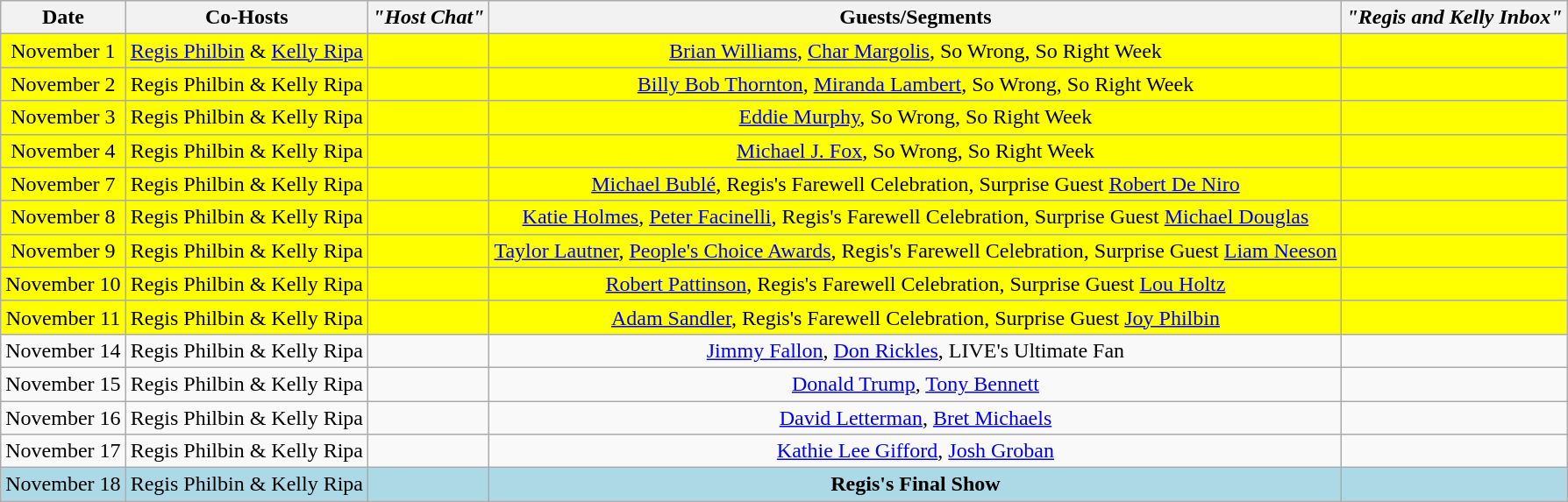<table class="wikitable sortable" style="text-align:center;">
<tr>
<th>Date</th>
<th>Co-Hosts</th>
<th><em>"Host Chat"</em></th>
<th>Guests/Segments</th>
<th><em>"Regis and Kelly Inbox"</em></th>
</tr>
<tr style="background:yellow;">
<td>November 1</td>
<td><a href='#'>Regis Philbin</a> & <a href='#'>Kelly Ripa</a></td>
<td></td>
<td><a href='#'>Brian Williams</a>, <a href='#'>Char Margolis</a>, So Wrong, So Right Week</td>
<td></td>
</tr>
<tr style="background:yellow;">
<td>November 2</td>
<td>Regis Philbin & Kelly Ripa</td>
<td></td>
<td><a href='#'>Billy Bob Thornton</a>, <a href='#'>Miranda Lambert</a>, So Wrong, So Right Week</td>
<td></td>
</tr>
<tr style="background:yellow;">
<td>November 3</td>
<td>Regis Philbin & Kelly Ripa</td>
<td></td>
<td><a href='#'>Eddie Murphy</a>, So Wrong, So Right Week</td>
<td></td>
</tr>
<tr style="background:yellow;">
<td>November 4</td>
<td>Regis Philbin & Kelly Ripa</td>
<td></td>
<td><a href='#'>Michael J. Fox</a>, So Wrong, So Right Week</td>
<td></td>
</tr>
<tr style="background:yellow;">
<td>November 7</td>
<td>Regis Philbin & Kelly Ripa</td>
<td></td>
<td><a href='#'>Michael Bublé</a>, Regis's Farewell Celebration, Surprise Guest <a href='#'>Robert De Niro</a></td>
<td></td>
</tr>
<tr style="background:yellow;">
<td>November 8</td>
<td>Regis Philbin & Kelly Ripa</td>
<td></td>
<td><a href='#'>Katie Holmes</a>, <a href='#'>Peter Facinelli</a>, Regis's Farewell Celebration, Surprise Guest <a href='#'>Michael Douglas</a></td>
<td></td>
</tr>
<tr style="background:yellow;">
<td>November 9</td>
<td>Regis Philbin & Kelly Ripa</td>
<td></td>
<td><a href='#'>Taylor Lautner</a>, <a href='#'>People's Choice Awards</a>, Regis's Farewell Celebration, Surprise Guest <a href='#'>Liam Neeson</a></td>
<td></td>
</tr>
<tr style="background:yellow;">
<td>November 10</td>
<td>Regis Philbin & Kelly Ripa</td>
<td></td>
<td><a href='#'>Robert Pattinson</a>, Regis's Farewell Celebration, Surprise Guest <a href='#'>Lou Holtz</a></td>
<td></td>
</tr>
<tr style="background:yellow;">
<td>November 11</td>
<td>Regis Philbin & Kelly Ripa</td>
<td></td>
<td><a href='#'>Adam Sandler</a>, Regis's Farewell Celebration, Surprise Guest <a href='#'>Joy Philbin</a></td>
<td></td>
</tr>
<tr>
<td>November 14</td>
<td>Regis Philbin & Kelly Ripa</td>
<td></td>
<td><a href='#'>Jimmy Fallon</a>, <a href='#'>Don Rickles</a>, LIVE's Ultimate Fan</td>
<td></td>
</tr>
<tr>
<td>November 15</td>
<td>Regis Philbin & Kelly Ripa</td>
<td></td>
<td><a href='#'>Donald Trump</a>, <a href='#'>Tony Bennett</a></td>
<td></td>
</tr>
<tr>
<td>November 16</td>
<td>Regis Philbin & Kelly Ripa</td>
<td></td>
<td><a href='#'>David Letterman</a>, <a href='#'>Bret Michaels</a></td>
<td></td>
</tr>
<tr>
<td>November 17</td>
<td>Regis Philbin & Kelly Ripa</td>
<td></td>
<td><a href='#'>Kathie Lee Gifford</a>, <a href='#'>Josh Groban</a></td>
<td></td>
</tr>
<tr style="background:lightblue;">
<td>November 18</td>
<td>Regis Philbin & Kelly Ripa</td>
<td></td>
<td><strong>Regis's Final Show</strong></td>
<td></td>
</tr>
</table>
